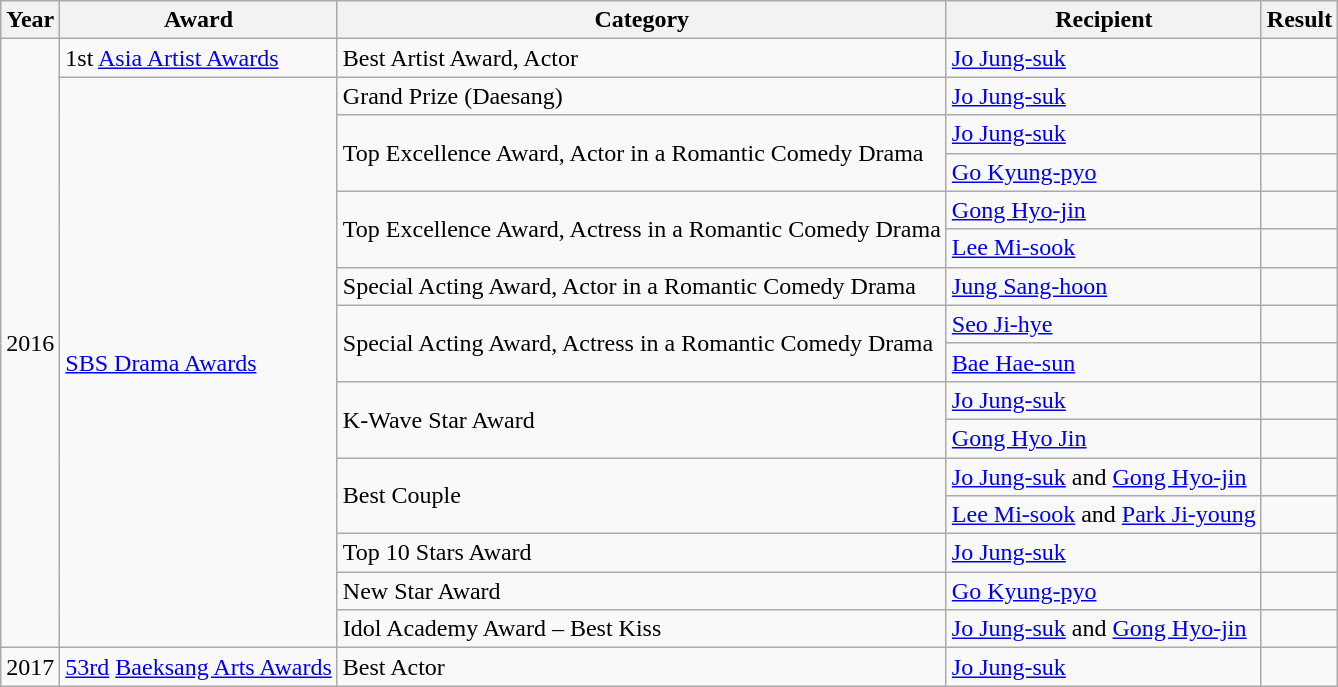<table class="wikitable">
<tr>
<th>Year</th>
<th>Award</th>
<th>Category</th>
<th>Recipient</th>
<th>Result</th>
</tr>
<tr>
<td rowspan="16">2016</td>
<td>1st <a href='#'>Asia Artist Awards</a></td>
<td>Best Artist Award, Actor</td>
<td><a href='#'>Jo Jung-suk</a></td>
<td></td>
</tr>
<tr>
<td rowspan="15"><a href='#'>SBS Drama Awards</a></td>
<td>Grand Prize (Daesang)</td>
<td><a href='#'>Jo Jung-suk</a></td>
<td></td>
</tr>
<tr>
<td rowspan="2">Top Excellence Award, Actor in a Romantic Comedy Drama</td>
<td><a href='#'>Jo Jung-suk</a></td>
<td></td>
</tr>
<tr>
<td><a href='#'>Go Kyung-pyo</a></td>
<td></td>
</tr>
<tr>
<td rowspan="2">Top Excellence Award, Actress in a Romantic Comedy Drama</td>
<td><a href='#'>Gong Hyo-jin</a></td>
<td></td>
</tr>
<tr>
<td><a href='#'>Lee Mi-sook</a></td>
<td></td>
</tr>
<tr>
<td>Special Acting Award, Actor in a Romantic Comedy Drama</td>
<td><a href='#'>Jung Sang-hoon</a></td>
<td></td>
</tr>
<tr>
<td rowspan=2>Special Acting Award, Actress in a Romantic Comedy Drama</td>
<td><a href='#'>Seo Ji-hye</a></td>
<td></td>
</tr>
<tr>
<td><a href='#'>Bae Hae-sun</a></td>
<td></td>
</tr>
<tr>
<td rowspan="2">K-Wave Star Award</td>
<td><a href='#'>Jo Jung-suk</a></td>
<td></td>
</tr>
<tr>
<td><a href='#'>Gong Hyo Jin</a></td>
<td></td>
</tr>
<tr>
<td rowspan="2">Best Couple</td>
<td><a href='#'>Jo Jung-suk</a> and <a href='#'>Gong Hyo-jin</a></td>
<td></td>
</tr>
<tr>
<td><a href='#'>Lee Mi-sook</a> and <a href='#'>Park Ji-young</a></td>
<td></td>
</tr>
<tr>
<td>Top 10 Stars Award</td>
<td><a href='#'>Jo Jung-suk</a></td>
<td></td>
</tr>
<tr>
<td>New Star Award</td>
<td><a href='#'>Go Kyung-pyo</a></td>
<td></td>
</tr>
<tr>
<td>Idol Academy Award – Best Kiss</td>
<td><a href='#'>Jo Jung-suk</a> and <a href='#'>Gong Hyo-jin</a></td>
<td></td>
</tr>
<tr>
<td>2017</td>
<td><a href='#'>53rd</a> <a href='#'>Baeksang Arts Awards</a></td>
<td>Best Actor</td>
<td><a href='#'>Jo Jung-suk</a></td>
<td></td>
</tr>
</table>
